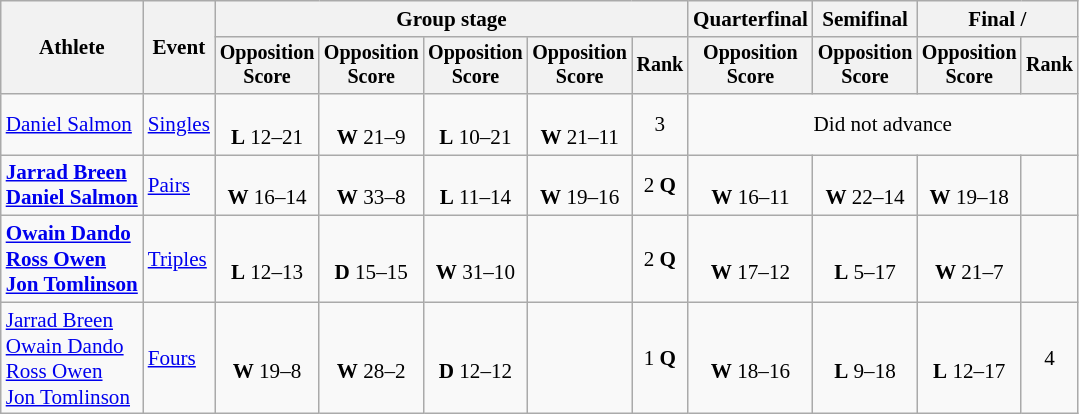<table class="wikitable" style="font-size:88%; text-align:center">
<tr>
<th rowspan=2>Athlete</th>
<th rowspan=2>Event</th>
<th colspan=5>Group stage</th>
<th>Quarterfinal</th>
<th>Semifinal</th>
<th colspan=2>Final / </th>
</tr>
<tr style="font-size:95%">
<th>Opposition<br>Score</th>
<th>Opposition<br>Score</th>
<th>Opposition<br>Score</th>
<th>Opposition<br>Score</th>
<th>Rank</th>
<th>Opposition<br>Score</th>
<th>Opposition<br>Score</th>
<th>Opposition<br>Score</th>
<th>Rank</th>
</tr>
<tr>
<td align=left><a href='#'>Daniel Salmon</a></td>
<td align=left><a href='#'>Singles</a></td>
<td><br><strong>L</strong> 12–21</td>
<td><br><strong>W</strong> 21–9</td>
<td><br><strong>L</strong> 10–21</td>
<td><br><strong>W</strong> 21–11</td>
<td>3</td>
<td colspan=4>Did not advance</td>
</tr>
<tr>
<td align=left><strong><a href='#'>Jarrad Breen</a><br><a href='#'>Daniel Salmon</a></strong></td>
<td align=left><a href='#'>Pairs</a></td>
<td><br><strong>W</strong> 16–14</td>
<td><br><strong>W</strong> 33–8</td>
<td><br><strong>L</strong> 11–14</td>
<td><br><strong>W</strong> 19–16</td>
<td>2 <strong>Q</strong></td>
<td><br><strong>W</strong> 16–11</td>
<td><br><strong>W</strong> 22–14</td>
<td><br><strong>W</strong> 19–18</td>
<td></td>
</tr>
<tr>
<td align=left><strong><a href='#'>Owain Dando</a><br><a href='#'>Ross Owen</a><br><a href='#'>Jon Tomlinson</a></strong></td>
<td align=left><a href='#'>Triples</a></td>
<td><br><strong>L</strong> 12–13</td>
<td><br><strong>D</strong> 15–15</td>
<td><br><strong>W</strong> 31–10</td>
<td></td>
<td>2 <strong>Q</strong></td>
<td><br><strong>W</strong> 17–12</td>
<td><br><strong>L</strong> 5–17</td>
<td><br><strong>W</strong> 21–7</td>
<td></td>
</tr>
<tr>
<td align=left><a href='#'>Jarrad Breen</a><br><a href='#'>Owain Dando</a><br><a href='#'>Ross Owen</a><br><a href='#'>Jon Tomlinson</a></td>
<td align=left><a href='#'>Fours</a></td>
<td><br><strong>W</strong> 19–8</td>
<td><br><strong>W</strong> 28–2</td>
<td><br><strong>D</strong> 12–12</td>
<td></td>
<td>1 <strong>Q</strong></td>
<td><br><strong>W</strong> 18–16</td>
<td><br><strong>L</strong> 9–18</td>
<td><br><strong>L</strong> 12–17</td>
<td>4</td>
</tr>
</table>
